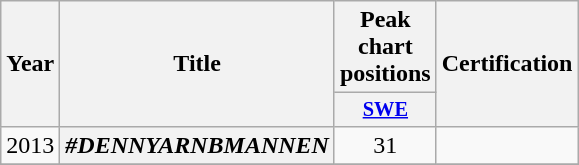<table class="wikitable plainrowheaders" style="text-align:center;" border="1">
<tr>
<th scope="col" rowspan="2">Year</th>
<th scope="col" rowspan="2">Title</th>
<th scope="col" colspan="1">Peak chart positions</th>
<th scope="col" rowspan="2">Certification</th>
</tr>
<tr>
<th scope="col" style="width:3em;font-size:85%;"><a href='#'>SWE</a><br></th>
</tr>
<tr>
<td>2013</td>
<th scope="row"><em>#DENNYARNBMANNEN</em></th>
<td>31</td>
<td></td>
</tr>
<tr>
</tr>
</table>
